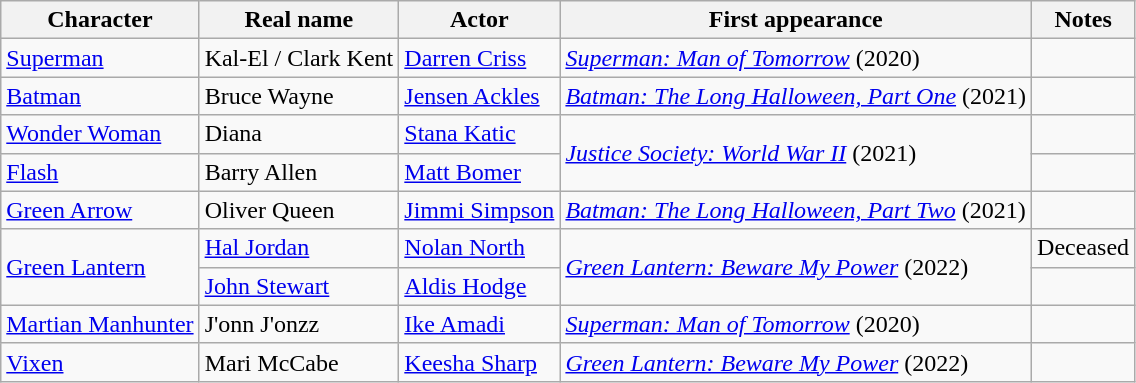<table class="wikitable">
<tr>
<th>Character</th>
<th>Real name</th>
<th>Actor</th>
<th>First appearance</th>
<th>Notes</th>
</tr>
<tr>
<td><a href='#'>Superman</a></td>
<td>Kal-El / Clark Kent</td>
<td><a href='#'>Darren Criss</a></td>
<td><em><a href='#'>Superman: Man of Tomorrow</a></em> (2020)</td>
<td></td>
</tr>
<tr>
<td><a href='#'>Batman</a></td>
<td>Bruce Wayne</td>
<td><a href='#'>Jensen Ackles</a></td>
<td><a href='#'><em>Batman: The Long Halloween, Part One</em></a> (2021)</td>
<td></td>
</tr>
<tr>
<td><a href='#'>Wonder Woman</a></td>
<td>Diana</td>
<td><a href='#'>Stana Katic</a></td>
<td rowspan="2"><em><a href='#'>Justice Society: World War II</a></em> (2021)</td>
<td></td>
</tr>
<tr>
<td><a href='#'>Flash</a></td>
<td>Barry Allen</td>
<td><a href='#'>Matt Bomer</a></td>
<td></td>
</tr>
<tr>
<td><a href='#'>Green Arrow</a></td>
<td>Oliver Queen</td>
<td><a href='#'>Jimmi Simpson</a></td>
<td><a href='#'><em>Batman: The Long Halloween, Part Two</em></a> (2021)</td>
<td></td>
</tr>
<tr>
<td rowspan="2"><a href='#'>Green Lantern</a></td>
<td><a href='#'>Hal Jordan</a></td>
<td><a href='#'>Nolan North</a></td>
<td rowspan="2"><em><a href='#'>Green Lantern: Beware My Power</a></em> (2022)</td>
<td>Deceased</td>
</tr>
<tr>
<td><a href='#'>John Stewart</a></td>
<td><a href='#'>Aldis Hodge</a></td>
<td></td>
</tr>
<tr>
<td><a href='#'>Martian Manhunter</a></td>
<td>J'onn J'onzz</td>
<td><a href='#'>Ike Amadi</a></td>
<td><em><a href='#'>Superman: Man of Tomorrow</a></em> (2020)</td>
<td></td>
</tr>
<tr>
<td><a href='#'>Vixen</a></td>
<td>Mari McCabe</td>
<td><a href='#'>Keesha Sharp</a></td>
<td><em><a href='#'>Green Lantern: Beware My Power</a></em> (2022)</td>
<td></td>
</tr>
</table>
